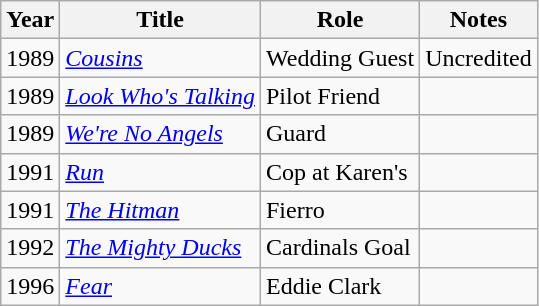<table class="wikitable sortable">
<tr>
<th>Year</th>
<th>Title</th>
<th>Role</th>
<th class="unsortable">Notes</th>
</tr>
<tr>
<td>1989</td>
<td><a href='#'><em>Cousins</em></a></td>
<td>Wedding Guest</td>
<td>Uncredited</td>
</tr>
<tr>
<td>1989</td>
<td><em><a href='#'>Look Who's Talking</a></em></td>
<td>Pilot Friend</td>
<td></td>
</tr>
<tr>
<td>1989</td>
<td><a href='#'><em>We're No Angels</em></a></td>
<td>Guard</td>
<td></td>
</tr>
<tr>
<td>1991</td>
<td><a href='#'><em>Run</em></a></td>
<td>Cop at Karen's</td>
<td></td>
</tr>
<tr>
<td>1991</td>
<td data-sort-value="Hitman, The"><em><a href='#'>The Hitman</a></em></td>
<td>Fierro</td>
<td></td>
</tr>
<tr>
<td>1992</td>
<td data-sort-value="Mighty Ducks, The"><a href='#'><em>The Mighty Ducks</em></a></td>
<td>Cardinals Goal</td>
<td></td>
</tr>
<tr>
<td>1996</td>
<td><a href='#'><em>Fear</em></a></td>
<td>Eddie Clark</td>
<td></td>
</tr>
</table>
